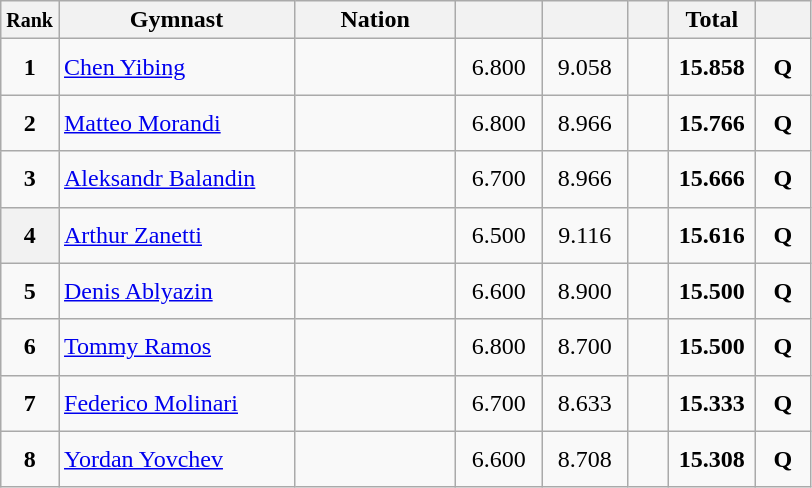<table class="wikitable sortable" style="text-align:center;">
<tr>
<th scope="col" style="width:15px;"><small>Rank</small></th>
<th scope="col" style="width:150px;">Gymnast</th>
<th scope="col" style="width:100px;">Nation</th>
<th scope="col" style="width:50px;"><small></small></th>
<th scope="col" style="width:50px;"><small></small></th>
<th scope="col" style="width:20px;"><small></small></th>
<th scope="col" style="width:50px;">Total</th>
<th scope="col" style="width:30px;"><small></small></th>
</tr>
<tr>
<td scope=row style="text-align:center"><strong>1</strong></td>
<td style="height:30px; text-align:left;"><a href='#'>Chen Yibing</a></td>
<td style="text-align:left;"><small></small></td>
<td>6.800</td>
<td>9.058</td>
<td></td>
<td><strong>15.858</strong></td>
<td><strong>Q</strong></td>
</tr>
<tr>
<td scope=row style="text-align:center"><strong>2</strong></td>
<td style="height:30px; text-align:left;"><a href='#'>Matteo Morandi</a></td>
<td style="text-align:left;"><small></small></td>
<td>6.800</td>
<td>8.966</td>
<td></td>
<td><strong>15.766</strong></td>
<td><strong>Q</strong></td>
</tr>
<tr>
<td scope=row style="text-align:center"><strong>3</strong></td>
<td style="height:30px; text-align:left;"><a href='#'>Aleksandr Balandin</a></td>
<td style="text-align:left;"><small></small></td>
<td>6.700</td>
<td>8.966</td>
<td></td>
<td><strong>15.666</strong></td>
<td><strong>Q</strong></td>
</tr>
<tr>
<th scope=row style="text-align:center"><strong>4</strong></th>
<td style="height:30px; text-align:left;"><a href='#'>Arthur Zanetti</a></td>
<td style="text-align:left;"><small></small></td>
<td>6.500</td>
<td>9.116</td>
<td></td>
<td><strong>15.616</strong></td>
<td><strong>Q</strong></td>
</tr>
<tr>
<td scope=row style="text-align:center"><strong>5</strong></td>
<td style="height:30px; text-align:left;"><a href='#'>Denis Ablyazin</a></td>
<td style="text-align:left;"><small></small></td>
<td>6.600</td>
<td>8.900</td>
<td></td>
<td><strong>15.500</strong></td>
<td><strong>Q</strong></td>
</tr>
<tr>
<td scope=row style="text-align:center"><strong>6</strong></td>
<td style="height:30px; text-align:left;"><a href='#'>Tommy Ramos</a></td>
<td style="text-align:left;"><small></small></td>
<td>6.800</td>
<td>8.700</td>
<td></td>
<td><strong>15.500</strong></td>
<td><strong>Q</strong></td>
</tr>
<tr>
<td scope=row style="text-align:center"><strong>7</strong></td>
<td style="height:30px; text-align:left;"><a href='#'>Federico Molinari</a></td>
<td style="text-align:left;"><small></small></td>
<td>6.700</td>
<td>8.633</td>
<td></td>
<td><strong>15.333</strong></td>
<td><strong>Q</strong></td>
</tr>
<tr>
<td scope=row style="text-align:center"><strong>8</strong></td>
<td style="height:30px; text-align:left;"><a href='#'>Yordan Yovchev</a></td>
<td style="text-align:left;"><small></small></td>
<td>6.600</td>
<td>8.708</td>
<td></td>
<td><strong>15.308</strong></td>
<td><strong>Q</strong></td>
</tr>
</table>
